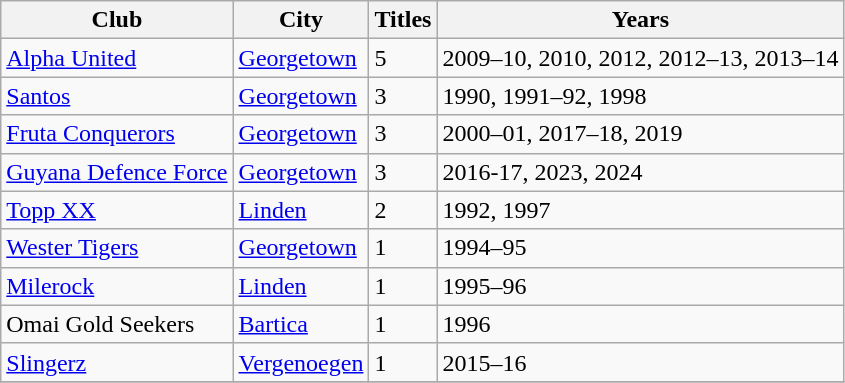<table class="wikitable">
<tr>
<th>Club</th>
<th>City</th>
<th>Titles</th>
<th>Years</th>
</tr>
<tr>
<td><a href='#'>Alpha United</a></td>
<td><a href='#'>Georgetown</a></td>
<td>5</td>
<td>2009–10, 2010, 2012, 2012–13, 2013–14</td>
</tr>
<tr>
<td><a href='#'>Santos</a></td>
<td><a href='#'>Georgetown</a></td>
<td>3</td>
<td>1990, 1991–92, 1998</td>
</tr>
<tr>
<td><a href='#'>Fruta Conquerors</a></td>
<td><a href='#'>Georgetown</a></td>
<td>3</td>
<td>2000–01, 2017–18, 2019</td>
</tr>
<tr>
<td><a href='#'>Guyana Defence Force</a></td>
<td><a href='#'>Georgetown</a></td>
<td>3</td>
<td>2016-17, 2023, 2024</td>
</tr>
<tr>
<td><a href='#'>Topp XX</a></td>
<td><a href='#'>Linden</a></td>
<td>2</td>
<td>1992, 1997</td>
</tr>
<tr>
<td><a href='#'>Wester Tigers</a></td>
<td><a href='#'>Georgetown</a></td>
<td>1</td>
<td>1994–95</td>
</tr>
<tr>
<td><a href='#'>Milerock</a></td>
<td><a href='#'>Linden</a></td>
<td>1</td>
<td>1995–96</td>
</tr>
<tr>
<td>Omai Gold Seekers</td>
<td><a href='#'>Bartica</a></td>
<td>1</td>
<td>1996</td>
</tr>
<tr>
<td><a href='#'>Slingerz</a></td>
<td><a href='#'>Vergenoegen</a></td>
<td>1</td>
<td>2015–16</td>
</tr>
<tr>
</tr>
</table>
